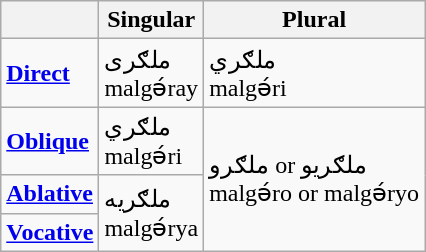<table class="wikitable">
<tr>
<th></th>
<th>Singular</th>
<th>Plural</th>
</tr>
<tr>
<td><strong><a href='#'>Direct</a></strong></td>
<td>ملګری<br>malgə́ray</td>
<td>ملګري<br>malgə́ri</td>
</tr>
<tr>
<td><strong><a href='#'>Oblique</a></strong></td>
<td>ملګري<br>malgə́ri</td>
<td rowspan="3">ملګرو or ملګریو<br>malgə́ro or malgə́ryo</td>
</tr>
<tr>
<td><strong><a href='#'>Ablative</a></strong></td>
<td rowspan="2">ملګریه<br>malgə́rya</td>
</tr>
<tr>
<td><strong><a href='#'>Vocative</a></strong></td>
</tr>
</table>
